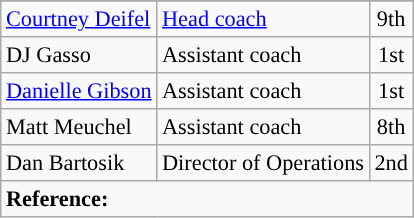<table class="wikitable" style="font-size:93%;">
<tr>
</tr>
<tr>
</tr>
<tr>
<td><a href='#'>Courtney Deifel</a></td>
<td><a href='#'>Head coach</a></td>
<td align=center>9th</td>
</tr>
<tr>
<td>DJ Gasso</td>
<td>Assistant coach</td>
<td align=center>1st</td>
</tr>
<tr>
<td><a href='#'>Danielle Gibson</a></td>
<td>Assistant coach</td>
<td align=center>1st</td>
</tr>
<tr>
<td>Matt Meuchel</td>
<td>Assistant coach</td>
<td align=center>8th</td>
</tr>
<tr>
<td>Dan Bartosik</td>
<td>Director of Operations</td>
<td align=center>2nd</td>
</tr>
<tr>
<td colspan=4><strong>Reference:</strong></td>
</tr>
</table>
